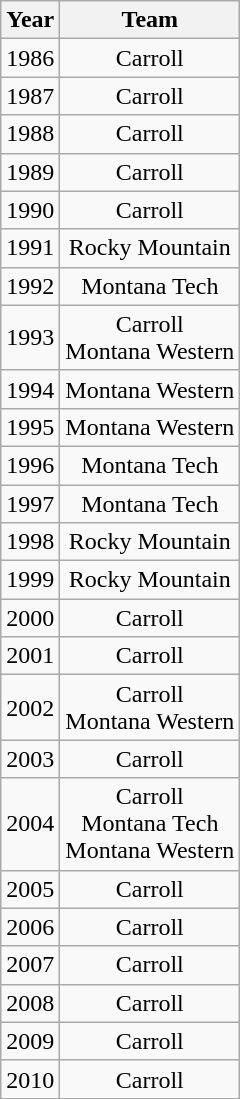<table class="wikitable" style="text-align:center">
<tr>
<th>Year</th>
<th>Team</th>
</tr>
<tr>
<td>1986</td>
<td>Carroll</td>
</tr>
<tr>
<td>1987</td>
<td>Carroll</td>
</tr>
<tr>
<td>1988</td>
<td>Carroll</td>
</tr>
<tr>
<td>1989</td>
<td>Carroll</td>
</tr>
<tr>
<td>1990</td>
<td>Carroll</td>
</tr>
<tr>
<td>1991</td>
<td>Rocky Mountain</td>
</tr>
<tr>
<td>1992</td>
<td>Montana Tech</td>
</tr>
<tr>
<td>1993</td>
<td>Carroll<br>Montana Western</td>
</tr>
<tr>
<td>1994</td>
<td>Montana Western</td>
</tr>
<tr>
<td>1995</td>
<td>Montana Western</td>
</tr>
<tr>
<td>1996</td>
<td>Montana Tech</td>
</tr>
<tr>
<td>1997</td>
<td>Montana Tech</td>
</tr>
<tr>
<td>1998</td>
<td>Rocky Mountain</td>
</tr>
<tr>
<td>1999</td>
<td>Rocky Mountain</td>
</tr>
<tr>
<td>2000</td>
<td>Carroll</td>
</tr>
<tr>
<td>2001</td>
<td>Carroll</td>
</tr>
<tr>
<td>2002</td>
<td>Carroll<br>Montana Western</td>
</tr>
<tr>
<td>2003</td>
<td>Carroll</td>
</tr>
<tr>
<td>2004</td>
<td>Carroll<br>Montana Tech<br>Montana Western</td>
</tr>
<tr>
<td>2005</td>
<td>Carroll</td>
</tr>
<tr>
<td>2006</td>
<td>Carroll</td>
</tr>
<tr>
<td>2007</td>
<td>Carroll</td>
</tr>
<tr>
<td>2008</td>
<td>Carroll</td>
</tr>
<tr>
<td>2009</td>
<td>Carroll</td>
</tr>
<tr>
<td>2010</td>
<td>Carroll</td>
</tr>
</table>
